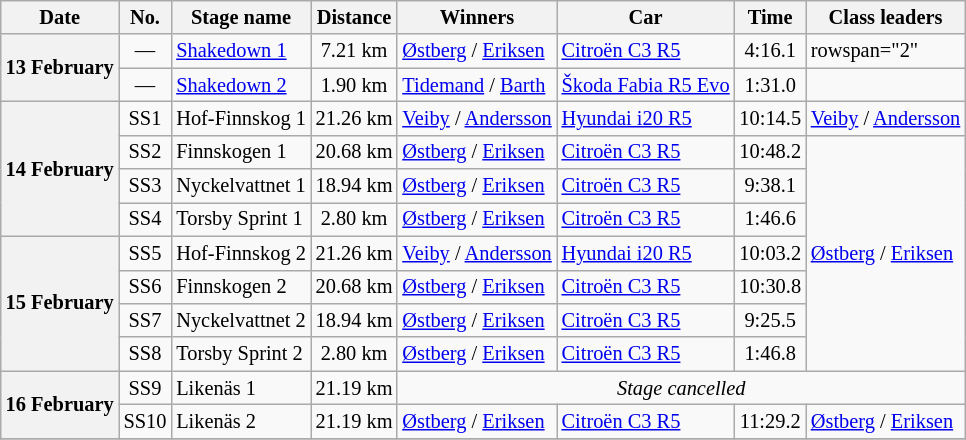<table class="wikitable" style="font-size: 85%;">
<tr>
<th>Date</th>
<th>No.</th>
<th>Stage name</th>
<th>Distance</th>
<th>Winners</th>
<th>Car</th>
<th>Time</th>
<th nowrap>Class leaders</th>
</tr>
<tr>
<th rowspan="2" nowrap>13 February</th>
<td align="center">—</td>
<td><a href='#'>Shakedown 1</a></td>
<td align="center">7.21 km</td>
<td><a href='#'>Østberg</a> / <a href='#'>Eriksen</a></td>
<td><a href='#'>Citroën C3 R5</a></td>
<td align="center">4:16.1</td>
<td>rowspan="2" </td>
</tr>
<tr>
<td align="center">—</td>
<td nowrap><a href='#'>Shakedown 2</a></td>
<td align="center">1.90 km</td>
<td><a href='#'>Tidemand</a> / <a href='#'>Barth</a></td>
<td nowrap><a href='#'>Škoda Fabia R5 Evo</a></td>
<td align="center">1:31.0</td>
</tr>
<tr>
<th rowspan="4" nowrap>14 February</th>
<td align="center">SS1</td>
<td>Hof-Finnskog 1</td>
<td align="center">21.26 km</td>
<td><a href='#'>Veiby</a> / <a href='#'>Andersson</a></td>
<td><a href='#'>Hyundai i20 R5</a></td>
<td align="center">10:14.5</td>
<td nowrap><a href='#'>Veiby</a> / <a href='#'>Andersson</a></td>
</tr>
<tr>
<td align="center">SS2</td>
<td>Finnskogen 1</td>
<td align="center">20.68 km</td>
<td><a href='#'>Østberg</a> / <a href='#'>Eriksen</a></td>
<td><a href='#'>Citroën C3 R5</a></td>
<td align="center">10:48.2</td>
<td rowspan="7" nowrap><a href='#'>Østberg</a> / <a href='#'>Eriksen</a></td>
</tr>
<tr>
<td align="center">SS3</td>
<td>Nyckelvattnet 1</td>
<td align="center">18.94 km</td>
<td><a href='#'>Østberg</a> / <a href='#'>Eriksen</a></td>
<td><a href='#'>Citroën C3 R5</a></td>
<td align="center">9:38.1</td>
</tr>
<tr>
<td align="center">SS4</td>
<td>Torsby Sprint 1</td>
<td align="center">2.80 km</td>
<td><a href='#'>Østberg</a> / <a href='#'>Eriksen</a></td>
<td><a href='#'>Citroën C3 R5</a></td>
<td align="center">1:46.6</td>
</tr>
<tr>
<th rowspan="4">15 February</th>
<td align="center">SS5</td>
<td>Hof-Finnskog 2</td>
<td align="center">21.26 km</td>
<td nowrap><a href='#'>Veiby</a> / <a href='#'>Andersson</a></td>
<td><a href='#'>Hyundai i20 R5</a></td>
<td align="center">10:03.2</td>
</tr>
<tr>
<td align="center">SS6</td>
<td>Finnskogen 2</td>
<td align="center">20.68 km</td>
<td><a href='#'>Østberg</a> / <a href='#'>Eriksen</a></td>
<td><a href='#'>Citroën C3 R5</a></td>
<td align="center">10:30.8</td>
</tr>
<tr>
<td align="center">SS7</td>
<td>Nyckelvattnet 2</td>
<td align="center">18.94 km</td>
<td><a href='#'>Østberg</a> / <a href='#'>Eriksen</a></td>
<td><a href='#'>Citroën C3 R5</a></td>
<td align="center">9:25.5</td>
</tr>
<tr>
<td align="center">SS8</td>
<td>Torsby Sprint 2</td>
<td align="center">2.80 km</td>
<td><a href='#'>Østberg</a> / <a href='#'>Eriksen</a></td>
<td><a href='#'>Citroën C3 R5</a></td>
<td align="center">1:46.8</td>
</tr>
<tr>
<th rowspan="2">16 February</th>
<td align="center">SS9</td>
<td>Likenäs 1</td>
<td align="center">21.19 km</td>
<td colspan="4" align="center"><em>Stage cancelled</em></td>
</tr>
<tr>
<td align="center">SS10</td>
<td nowrap>Likenäs 2</td>
<td align="center">21.19 km</td>
<td><a href='#'>Østberg</a> / <a href='#'>Eriksen</a></td>
<td><a href='#'>Citroën C3 R5</a></td>
<td align="center">11:29.2</td>
<td><a href='#'>Østberg</a> / <a href='#'>Eriksen</a></td>
</tr>
<tr>
</tr>
</table>
